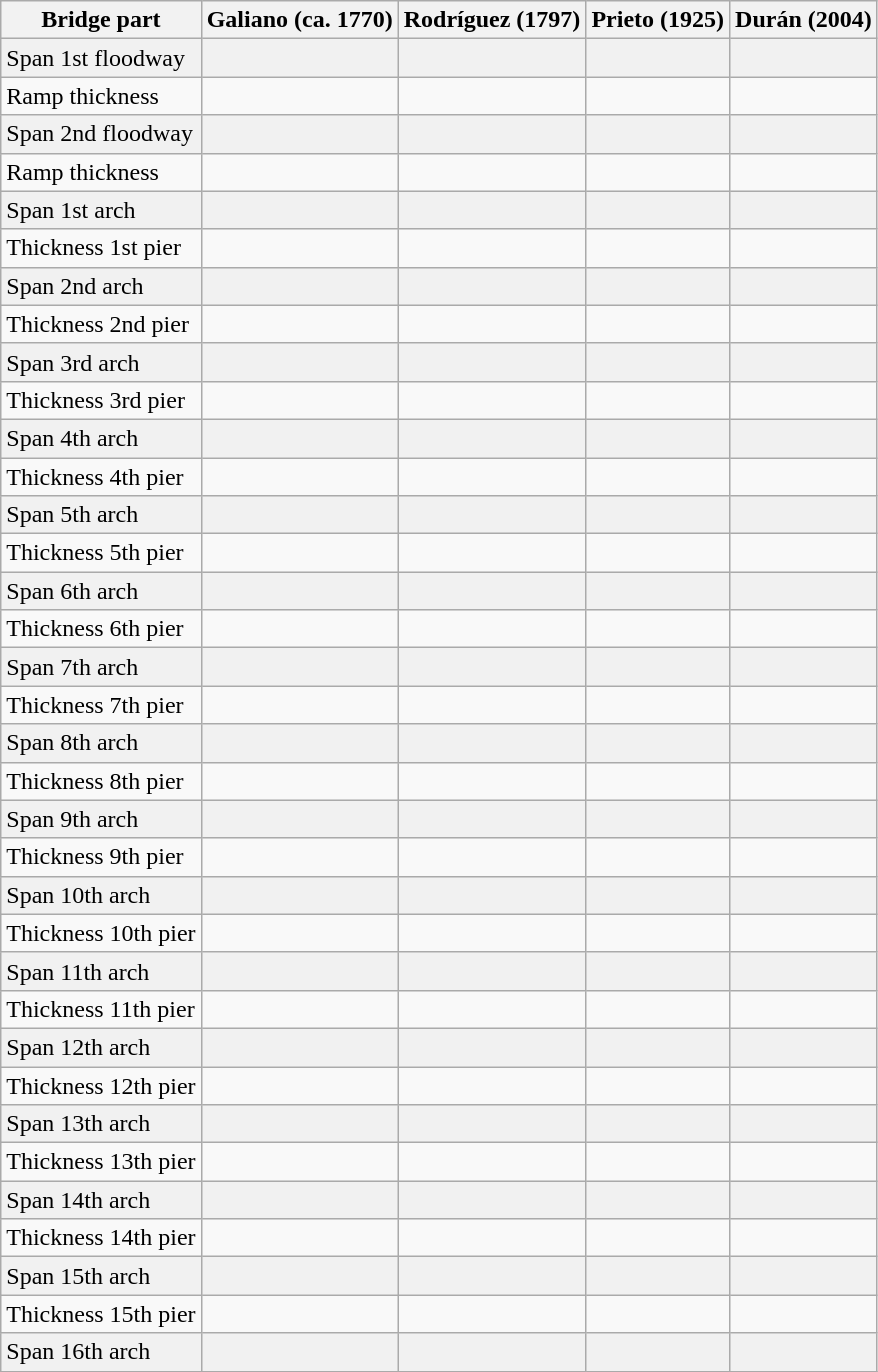<table class="wikitable">
<tr>
<th>Bridge part</th>
<th>Galiano (ca. 1770)</th>
<th>Rodríguez (1797)</th>
<th>Prieto (1925)</th>
<th>Durán (2004)</th>
</tr>
<tr>
<td bgcolor="#F1F1F1">Span 1st floodway</td>
<td bgcolor="#F1F1F1"></td>
<td bgcolor="#F1F1F1"></td>
<td bgcolor="#F1F1F1"></td>
<td bgcolor="#F1F1F1"></td>
</tr>
<tr>
<td>Ramp thickness</td>
<td></td>
<td></td>
<td></td>
<td></td>
</tr>
<tr>
<td bgcolor="#F1F1F1">Span 2nd floodway</td>
<td bgcolor="#F1F1F1"></td>
<td bgcolor="#F1F1F1"></td>
<td bgcolor="#F1F1F1"></td>
<td bgcolor="#F1F1F1"></td>
</tr>
<tr>
<td>Ramp thickness</td>
<td></td>
<td></td>
<td></td>
<td></td>
</tr>
<tr>
<td bgcolor="#F1F1F1">Span 1st arch</td>
<td bgcolor="#F1F1F1"></td>
<td bgcolor="#F1F1F1"></td>
<td bgcolor="#F1F1F1"></td>
<td bgcolor="#F1F1F1"></td>
</tr>
<tr>
<td>Thickness 1st pier</td>
<td></td>
<td></td>
<td></td>
<td></td>
</tr>
<tr>
<td bgcolor="#F1F1F1">Span 2nd arch</td>
<td bgcolor="#F1F1F1"></td>
<td bgcolor="#F1F1F1"></td>
<td bgcolor="#F1F1F1"></td>
<td bgcolor="#F1F1F1"></td>
</tr>
<tr>
<td>Thickness 2nd pier</td>
<td></td>
<td></td>
<td></td>
<td></td>
</tr>
<tr>
<td bgcolor="#F1F1F1">Span 3rd arch</td>
<td bgcolor="#F1F1F1"></td>
<td bgcolor="#F1F1F1"></td>
<td bgcolor="#F1F1F1"></td>
<td bgcolor="#F1F1F1"></td>
</tr>
<tr>
<td>Thickness 3rd pier</td>
<td></td>
<td></td>
<td></td>
<td></td>
</tr>
<tr>
<td bgcolor="#F1F1F1">Span 4th arch</td>
<td bgcolor="#F1F1F1"></td>
<td bgcolor="#F1F1F1"></td>
<td bgcolor="#F1F1F1"></td>
<td bgcolor="#F1F1F1"></td>
</tr>
<tr>
<td>Thickness 4th pier</td>
<td></td>
<td></td>
<td></td>
<td></td>
</tr>
<tr>
<td bgcolor="#F1F1F1">Span 5th arch</td>
<td bgcolor="#F1F1F1"></td>
<td bgcolor="#F1F1F1"></td>
<td bgcolor="#F1F1F1"><em></em></td>
<td bgcolor="#F1F1F1"></td>
</tr>
<tr>
<td>Thickness 5th pier</td>
<td></td>
<td></td>
<td></td>
<td></td>
</tr>
<tr>
<td bgcolor="#F1F1F1">Span 6th arch</td>
<td bgcolor="#F1F1F1"></td>
<td bgcolor="#F1F1F1"></td>
<td bgcolor="#F1F1F1"><em></em></td>
<td bgcolor="#F1F1F1"></td>
</tr>
<tr>
<td>Thickness 6th pier</td>
<td></td>
<td></td>
<td></td>
<td></td>
</tr>
<tr>
<td bgcolor="#F1F1F1">Span 7th arch</td>
<td bgcolor="#F1F1F1"></td>
<td bgcolor="#F1F1F1"></td>
<td bgcolor="#F1F1F1"><em></em></td>
<td bgcolor="#F1F1F1"></td>
</tr>
<tr>
<td>Thickness 7th pier</td>
<td></td>
<td></td>
<td></td>
<td></td>
</tr>
<tr>
<td bgcolor="#F1F1F1">Span 8th arch</td>
<td bgcolor="#F1F1F1"></td>
<td bgcolor="#F1F1F1"></td>
<td bgcolor="#F1F1F1"><em></em></td>
<td bgcolor="#F1F1F1"></td>
</tr>
<tr>
<td>Thickness 8th pier</td>
<td></td>
<td></td>
<td></td>
<td></td>
</tr>
<tr>
<td bgcolor="#F1F1F1">Span 9th arch</td>
<td bgcolor="#F1F1F1"></td>
<td bgcolor="#F1F1F1"></td>
<td bgcolor="#F1F1F1"><em></em></td>
<td bgcolor="#F1F1F1"></td>
</tr>
<tr>
<td>Thickness 9th pier</td>
<td></td>
<td></td>
<td></td>
<td></td>
</tr>
<tr>
<td bgcolor="#F1F1F1">Span 10th arch</td>
<td bgcolor="#F1F1F1"></td>
<td bgcolor="#F1F1F1"></td>
<td bgcolor="#F1F1F1"><em></em></td>
<td bgcolor="#F1F1F1"></td>
</tr>
<tr>
<td>Thickness 10th pier</td>
<td></td>
<td></td>
<td></td>
<td></td>
</tr>
<tr>
<td bgcolor="#F1F1F1">Span 11th arch</td>
<td bgcolor="#F1F1F1"></td>
<td bgcolor="#F1F1F1"></td>
<td bgcolor="#F1F1F1"></td>
<td bgcolor="#F1F1F1"></td>
</tr>
<tr>
<td>Thickness 11th pier</td>
<td></td>
<td></td>
<td></td>
<td></td>
</tr>
<tr>
<td bgcolor="#F1F1F1">Span 12th arch</td>
<td bgcolor="#F1F1F1"></td>
<td bgcolor="#F1F1F1"></td>
<td bgcolor="#F1F1F1"></td>
<td bgcolor="#F1F1F1"></td>
</tr>
<tr>
<td>Thickness 12th pier</td>
<td></td>
<td></td>
<td></td>
<td></td>
</tr>
<tr>
<td bgcolor="#F1F1F1">Span 13th arch</td>
<td bgcolor="#F1F1F1"></td>
<td bgcolor="#F1F1F1"></td>
<td bgcolor="#F1F1F1"></td>
<td bgcolor="#F1F1F1"></td>
</tr>
<tr>
<td>Thickness 13th pier</td>
<td></td>
<td></td>
<td></td>
<td></td>
</tr>
<tr>
<td bgcolor="#F1F1F1">Span 14th arch</td>
<td bgcolor="#F1F1F1"></td>
<td bgcolor="#F1F1F1"></td>
<td bgcolor="#F1F1F1"><em></em></td>
<td bgcolor="#F1F1F1"></td>
</tr>
<tr>
<td>Thickness 14th pier</td>
<td></td>
<td></td>
<td></td>
<td></td>
</tr>
<tr>
<td bgcolor="#F1F1F1">Span 15th arch</td>
<td bgcolor="#F1F1F1"></td>
<td bgcolor="#F1F1F1"></td>
<td bgcolor="#F1F1F1"></td>
<td bgcolor="#F1F1F1"></td>
</tr>
<tr>
<td>Thickness 15th pier</td>
<td></td>
<td></td>
<td></td>
<td></td>
</tr>
<tr>
<td bgcolor="#F1F1F1">Span 16th arch</td>
<td bgcolor="#F1F1F1"></td>
<td bgcolor="#F1F1F1"></td>
<td bgcolor="#F1F1F1"></td>
<td bgcolor="#F1F1F1"></td>
</tr>
<tr>
</tr>
</table>
